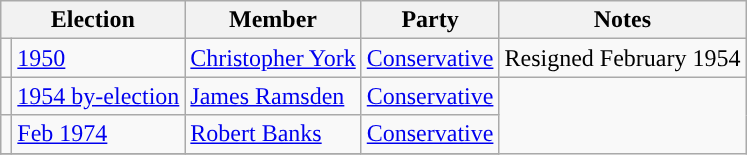<table class="wikitable">
<tr>
<th colspan="2">Election</th>
<th>Member</th>
<th>Party</th>
<th>Notes</th>
</tr>
<tr>
<td style="color:inherit;background-color: "></td>
<td><a href='#'>1950</a></td>
<td><a href='#'>Christopher York</a></td>
<td><a href='#'>Conservative</a></td>
<td>Resigned February 1954</td>
</tr>
<tr>
<td style="color:inherit;background-color: "></td>
<td><a href='#'>1954 by-election</a></td>
<td><a href='#'>James Ramsden</a></td>
<td><a href='#'>Conservative</a></td>
</tr>
<tr>
<td style="color:inherit;background-color: "></td>
<td><a href='#'>Feb 1974</a></td>
<td><a href='#'>Robert Banks</a></td>
<td><a href='#'>Conservative</a></td>
</tr>
<tr>
</tr>
</table>
